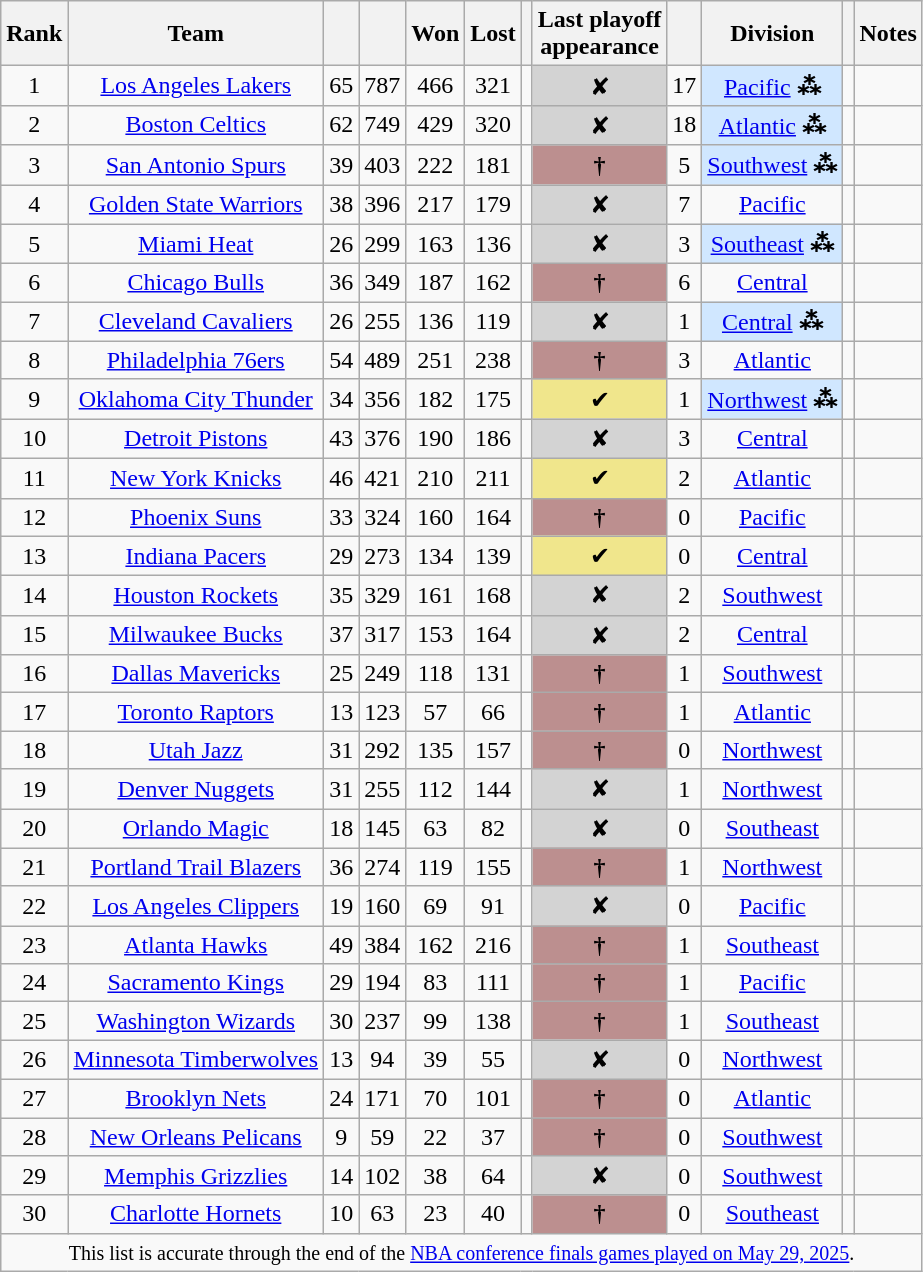<table class="wikitable sortable" style="text-align: center;">
<tr align="center">
<th>Rank</th>
<th>Team</th>
<th></th>
<th></th>
<th>Won</th>
<th>Lost</th>
<th></th>
<th>Last playoff<br>appearance</th>
<th></th>
<th>Division</th>
<th></th>
<th>Notes</th>
</tr>
<tr>
<td>1</td>
<td><a href='#'>Los Angeles Lakers</a></td>
<td>65</td>
<td>787</td>
<td>466</td>
<td>321</td>
<td></td>
<td bgcolor="#D3D3D3"> ✘</td>
<td>17</td>
<td bgcolor="#D0E7FF"><a href='#'>Pacific</a> <strong>⁂</strong></td>
<td></td>
<td></td>
</tr>
<tr>
<td>2</td>
<td><a href='#'>Boston Celtics</a></td>
<td>62</td>
<td>749</td>
<td>429</td>
<td>320</td>
<td></td>
<td bgcolor="#D3D3D3"> ✘</td>
<td>18</td>
<td bgcolor="#D0E7FF"><a href='#'>Atlantic</a>  <strong>⁂</strong></td>
<td></td>
<td></td>
</tr>
<tr>
<td>3</td>
<td><a href='#'>San Antonio Spurs</a></td>
<td>39</td>
<td>403</td>
<td>222</td>
<td>181</td>
<td></td>
<td bgcolor="#BC8F8F"> <strong>†</strong></td>
<td>5</td>
<td bgcolor="#D0E7FF"><a href='#'>Southwest</a> <strong>⁂</strong></td>
<td></td>
<td></td>
</tr>
<tr>
<td>4</td>
<td><a href='#'>Golden State Warriors</a></td>
<td>38</td>
<td>396</td>
<td>217</td>
<td>179</td>
<td></td>
<td bgcolor="#D3D3D3"> ✘</td>
<td>7</td>
<td><a href='#'>Pacific</a></td>
<td></td>
<td></td>
</tr>
<tr>
<td>5</td>
<td><a href='#'>Miami Heat</a></td>
<td>26</td>
<td>299</td>
<td>163</td>
<td>136</td>
<td></td>
<td bgcolor="#D3D3D3"> ✘</td>
<td>3</td>
<td bgcolor="#D0E7FF"><a href='#'>Southeast</a> <strong>⁂</strong></td>
<td></td>
<td></td>
</tr>
<tr>
<td>6</td>
<td><a href='#'>Chicago Bulls</a></td>
<td>36</td>
<td>349</td>
<td>187</td>
<td>162</td>
<td></td>
<td bgcolor="#BC8F8F"> <strong>†</strong></td>
<td>6</td>
<td><a href='#'>Central</a></td>
<td></td>
<td></td>
</tr>
<tr>
<td>7</td>
<td><a href='#'>Cleveland Cavaliers</a></td>
<td>26</td>
<td>255</td>
<td>136</td>
<td>119</td>
<td></td>
<td bgcolor="#D3D3D3"> ✘</td>
<td>1</td>
<td bgcolor="#D0E7FF"><a href='#'>Central</a> <strong>⁂</strong></td>
<td></td>
<td></td>
</tr>
<tr>
<td>8</td>
<td><a href='#'>Philadelphia 76ers</a></td>
<td>54</td>
<td>489</td>
<td>251</td>
<td>238</td>
<td></td>
<td bgcolor="#BC8F8F"> <strong>†</strong></td>
<td>3</td>
<td><a href='#'>Atlantic</a></td>
<td></td>
<td></td>
</tr>
<tr>
<td>9</td>
<td><a href='#'>Oklahoma City Thunder</a></td>
<td>34</td>
<td>356</td>
<td>182</td>
<td>175</td>
<td></td>
<td bgcolor="#F0E68C"> ✔</td>
<td>1</td>
<td bgcolor="#D0E7FF"><a href='#'>Northwest</a> <strong>⁂</strong></td>
<td></td>
<td></td>
</tr>
<tr>
<td>10</td>
<td><a href='#'>Detroit Pistons</a></td>
<td>43</td>
<td>376</td>
<td>190</td>
<td>186</td>
<td></td>
<td bgcolor="#D3D3D3"> ✘</td>
<td>3</td>
<td><a href='#'>Central</a></td>
<td></td>
<td></td>
</tr>
<tr>
<td>11</td>
<td><a href='#'>New York Knicks</a></td>
<td>46</td>
<td>421</td>
<td>210</td>
<td>211</td>
<td></td>
<td bgcolor="#F0E68C"> ✔</td>
<td>2</td>
<td><a href='#'>Atlantic</a></td>
<td></td>
<td></td>
</tr>
<tr>
<td>12</td>
<td><a href='#'>Phoenix Suns</a></td>
<td>33</td>
<td>324</td>
<td>160</td>
<td>164</td>
<td></td>
<td bgcolor="#BC8F8F"> <strong>†</strong></td>
<td>0</td>
<td><a href='#'>Pacific</a></td>
<td></td>
<td></td>
</tr>
<tr>
<td>13</td>
<td><a href='#'>Indiana Pacers</a></td>
<td>29</td>
<td>273</td>
<td>134</td>
<td>139</td>
<td></td>
<td bgcolor="#F0E68C"> ✔</td>
<td>0</td>
<td><a href='#'>Central</a></td>
<td></td>
<td></td>
</tr>
<tr>
<td>14</td>
<td><a href='#'>Houston Rockets</a></td>
<td>35</td>
<td>329</td>
<td>161</td>
<td>168</td>
<td></td>
<td bgcolor="#D3D3D3"> ✘</td>
<td>2</td>
<td><a href='#'>Southwest</a></td>
<td></td>
<td></td>
</tr>
<tr>
<td>15</td>
<td><a href='#'>Milwaukee Bucks</a></td>
<td>37</td>
<td>317</td>
<td>153</td>
<td>164</td>
<td></td>
<td bgcolor="#D3D3D3"> ✘</td>
<td>2</td>
<td><a href='#'>Central</a></td>
<td></td>
<td></td>
</tr>
<tr>
<td>16</td>
<td><a href='#'>Dallas Mavericks</a></td>
<td>25</td>
<td>249</td>
<td>118</td>
<td>131</td>
<td {{tooltip></td>
<td bgcolor="#BC8F8F"> <strong>†</strong></td>
<td>1</td>
<td><a href='#'>Southwest</a></td>
<td></td>
<td></td>
</tr>
<tr>
<td>17</td>
<td><a href='#'>Toronto Raptors</a></td>
<td>13</td>
<td>123</td>
<td>57</td>
<td>66</td>
<td {{tooltip></td>
<td bgcolor="#BC8F8F"> <strong>†</strong></td>
<td>1</td>
<td><a href='#'>Atlantic</a></td>
<td></td>
<td></td>
</tr>
<tr>
<td>18</td>
<td><a href='#'>Utah Jazz</a></td>
<td>31</td>
<td>292</td>
<td>135</td>
<td>157</td>
<td></td>
<td bgcolor="#BC8F8F"> <strong>†</strong></td>
<td>0</td>
<td><a href='#'>Northwest</a></td>
<td></td>
<td></td>
</tr>
<tr>
<td>19</td>
<td><a href='#'>Denver Nuggets</a></td>
<td>31</td>
<td>255</td>
<td>112</td>
<td>144</td>
<td></td>
<td bgcolor="#D3D3D3"> ✘</td>
<td>1</td>
<td><a href='#'>Northwest</a></td>
<td></td>
<td></td>
</tr>
<tr>
<td>20</td>
<td><a href='#'>Orlando Magic</a></td>
<td>18</td>
<td>145</td>
<td>63</td>
<td>82</td>
<td></td>
<td bgcolor="#D3D3D3"> ✘</td>
<td>0</td>
<td><a href='#'>Southeast</a></td>
<td></td>
<td></td>
</tr>
<tr>
<td>21</td>
<td><a href='#'>Portland Trail Blazers</a></td>
<td>36</td>
<td>274</td>
<td>119</td>
<td>155</td>
<td></td>
<td bgcolor="#BC8F8F"> <strong>†</strong></td>
<td>1</td>
<td><a href='#'>Northwest</a></td>
<td></td>
<td></td>
</tr>
<tr>
<td>22</td>
<td><a href='#'>Los Angeles Clippers</a></td>
<td>19</td>
<td>160</td>
<td>69</td>
<td>91</td>
<td></td>
<td bgcolor="#D3D3D3"> ✘</td>
<td>0</td>
<td><a href='#'>Pacific</a></td>
<td></td>
<td></td>
</tr>
<tr>
<td>23</td>
<td><a href='#'>Atlanta Hawks</a></td>
<td>49</td>
<td>384</td>
<td>162</td>
<td>216</td>
<td></td>
<td bgcolor="#BC8F8F"> <strong>†</strong></td>
<td>1</td>
<td><a href='#'>Southeast</a></td>
<td></td>
<td></td>
</tr>
<tr>
<td>24</td>
<td><a href='#'>Sacramento Kings</a></td>
<td>29</td>
<td>194</td>
<td>83</td>
<td>111</td>
<td></td>
<td bgcolor="#BC8F8F"> <strong>†</strong></td>
<td>1</td>
<td><a href='#'>Pacific</a></td>
<td></td>
<td></td>
</tr>
<tr>
<td>25</td>
<td><a href='#'>Washington Wizards</a></td>
<td>30</td>
<td>237</td>
<td>99</td>
<td>138</td>
<td></td>
<td bgcolor="#BC8F8F"> <strong>†</strong></td>
<td>1</td>
<td><a href='#'>Southeast</a></td>
<td></td>
<td></td>
</tr>
<tr>
<td>26</td>
<td><a href='#'>Minnesota Timberwolves</a></td>
<td>13</td>
<td>94</td>
<td>39</td>
<td>55</td>
<td></td>
<td bgcolor="#D3D3D3"> ✘</td>
<td>0</td>
<td><a href='#'>Northwest</a></td>
<td></td>
<td></td>
</tr>
<tr>
<td>27</td>
<td><a href='#'>Brooklyn Nets</a></td>
<td>24</td>
<td>171</td>
<td>70</td>
<td>101</td>
<td></td>
<td bgcolor="#BC8F8F"> <strong>†</strong></td>
<td>0</td>
<td><a href='#'>Atlantic</a></td>
<td></td>
<td></td>
</tr>
<tr>
<td>28</td>
<td><a href='#'>New Orleans Pelicans</a></td>
<td>9</td>
<td>59</td>
<td>22</td>
<td>37</td>
<td></td>
<td bgcolor="#BC8F8F"> <strong>†</strong></td>
<td>0</td>
<td><a href='#'>Southwest</a></td>
<td></td>
<td></td>
</tr>
<tr>
<td>29</td>
<td><a href='#'>Memphis Grizzlies</a></td>
<td>14</td>
<td>102</td>
<td>38</td>
<td>64</td>
<td></td>
<td bgcolor="#D3D3D3"> ✘</td>
<td>0</td>
<td><a href='#'>Southwest</a></td>
<td></td>
<td></td>
</tr>
<tr>
<td>30</td>
<td><a href='#'>Charlotte Hornets</a></td>
<td>10</td>
<td>63</td>
<td>23</td>
<td>40</td>
<td></td>
<td bgcolor="#BC8F8F"> <strong>†</strong></td>
<td>0</td>
<td><a href='#'>Southeast</a></td>
<td></td>
<td></td>
</tr>
<tr class="sortbottom">
<td colspan="12" align="center"><small>This list is accurate through the end of the <a href='#'>NBA conference finals games played on May 29, 2025</a>.</small></td>
</tr>
</table>
